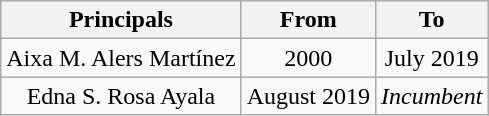<table class="wikitable mw-collapsible" style="text-align: center">
<tr>
<th>Principals</th>
<th>From</th>
<th>To</th>
</tr>
<tr>
<td>Aixa M. Alers Martínez</td>
<td>2000</td>
<td>July 2019</td>
</tr>
<tr>
<td>Edna S. Rosa Ayala</td>
<td>August 2019</td>
<td><em>Incumbent</em></td>
</tr>
</table>
